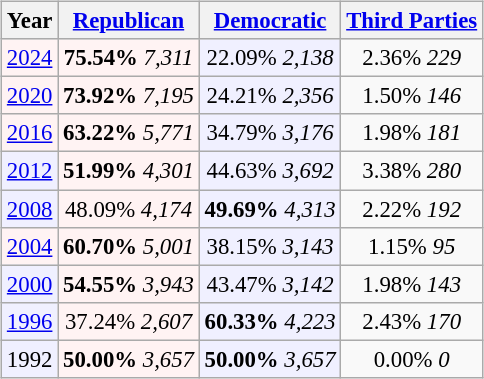<table class="wikitable" style="float:right; font-size:95%;">
<tr bgcolor=lightgrey>
<th>Year</th>
<th><a href='#'>Republican</a></th>
<th><a href='#'>Democratic</a></th>
<th><a href='#'>Third Parties</a></th>
</tr>
<tr>
<td align="center" bgcolor="#fff3f3"><a href='#'>2024</a></td>
<td align="center" bgcolor="#fff3f3"><strong>75.54%</strong> <em>7,311</em></td>
<td align="center" bgcolor="#f0f0ff">22.09% <em>2,138</em></td>
<td align="center">2.36% <em>229</em></td>
</tr>
<tr>
<td align="center" bgcolor="#fff3f3"><a href='#'>2020</a></td>
<td align="center" bgcolor="#fff3f3"><strong>73.92%</strong> <em>7,195</em></td>
<td align="center" bgcolor="#f0f0ff">24.21% <em>2,356</em></td>
<td align="center">1.50% <em>146</em></td>
</tr>
<tr>
<td align="center" bgcolor="#fff3f3"><a href='#'>2016</a></td>
<td align="center" bgcolor="#fff3f3"><strong>63.22%</strong> <em>5,771</em></td>
<td align="center" bgcolor="#f0f0ff">34.79% <em>3,176</em></td>
<td align="center">1.98% <em>181</em></td>
</tr>
<tr>
<td align="center" bgcolor="#f0f0ff"><a href='#'>2012</a></td>
<td align="center" bgcolor="#fff3f3"><strong>51.99%</strong> <em>4,301</em></td>
<td align="center" bgcolor="#f0f0ff">44.63% <em>3,692</em></td>
<td align="center">3.38% <em>280</em></td>
</tr>
<tr>
<td align="center" bgcolor="#f0f0ff "><a href='#'>2008</a></td>
<td align="center" bgcolor="#fff3f3">48.09% <em>4,174</em></td>
<td align="center" bgcolor="#f0f0ff"><strong>49.69%</strong> <em>4,313</em></td>
<td align="center">2.22% <em>192 </em></td>
</tr>
<tr>
<td align="center" bgcolor="#fff3f3"><a href='#'>2004</a></td>
<td align="center" bgcolor="#fff3f3"><strong>60.70%</strong> <em>5,001</em></td>
<td align="center" bgcolor="#f0f0ff">38.15% <em>3,143</em></td>
<td align="center">1.15% <em>95</em></td>
</tr>
<tr>
<td align="center" bgcolor="#f0f0ff"><a href='#'>2000</a></td>
<td align="center" bgcolor="#fff3f3"><strong>54.55%</strong> <em>3,943</em></td>
<td align="center" bgcolor="#f0f0ff">43.47% <em>3,142</em></td>
<td align="center">1.98% <em>143</em></td>
</tr>
<tr>
<td align="center" bgcolor="#f0f0ff"><a href='#'>1996</a></td>
<td align="center" bgcolor="#fff3f3">37.24% <em>2,607</em></td>
<td align="center" bgcolor="#f0f0ff"><strong>60.33%</strong> <em>4,223</em></td>
<td align="center">2.43% <em>170</em></td>
</tr>
<tr>
<td align="center" bgcolor="#f0f0ff ">1992</td>
<td align="center" bgcolor="#fff3f3"><strong>50.00%</strong> <em>3,657</em></td>
<td align="center" bgcolor="#f0f0ff"><strong>50.00%</strong> <em>3,657</em></td>
<td align="center">0.00% <em>0</em></td>
</tr>
</table>
